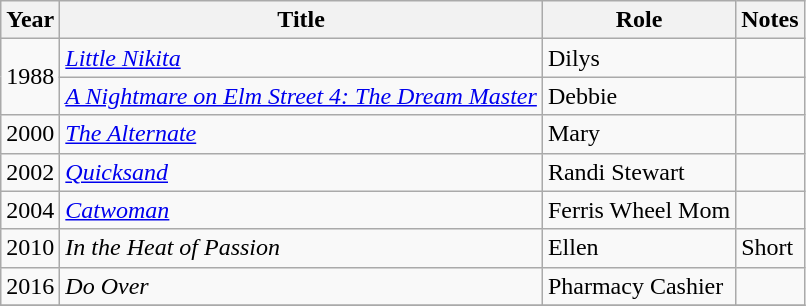<table class="wikitable sortable">
<tr>
<th>Year</th>
<th>Title</th>
<th>Role</th>
<th class="unsortable">Notes</th>
</tr>
<tr>
<td rowspan="2">1988</td>
<td><em><a href='#'>Little Nikita</a></em></td>
<td>Dilys</td>
<td></td>
</tr>
<tr>
<td><em><a href='#'>A Nightmare on Elm Street 4: The Dream Master</a></em></td>
<td>Debbie</td>
<td></td>
</tr>
<tr>
<td>2000</td>
<td><em><a href='#'>The Alternate</a></em></td>
<td>Mary</td>
<td></td>
</tr>
<tr>
<td>2002</td>
<td><em><a href='#'>Quicksand</a></em></td>
<td>Randi Stewart</td>
<td></td>
</tr>
<tr>
<td>2004</td>
<td><em><a href='#'>Catwoman</a></em></td>
<td>Ferris Wheel Mom</td>
<td></td>
</tr>
<tr>
<td>2010</td>
<td><em>In the Heat of Passion</em></td>
<td>Ellen</td>
<td>Short</td>
</tr>
<tr>
<td>2016</td>
<td><em>Do Over</em></td>
<td>Pharmacy Cashier</td>
<td></td>
</tr>
<tr>
</tr>
</table>
